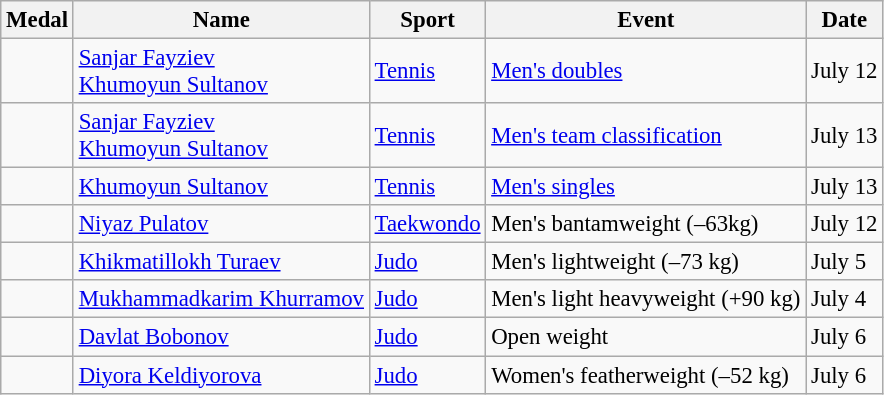<table class="wikitable sortable" style="font-size: 95%;">
<tr>
<th>Medal</th>
<th>Name</th>
<th>Sport</th>
<th>Event</th>
<th>Date</th>
</tr>
<tr>
<td></td>
<td><a href='#'>Sanjar Fayziev</a> <br> <a href='#'>Khumoyun Sultanov</a></td>
<td><a href='#'>Tennis</a></td>
<td><a href='#'>Men's doubles</a></td>
<td>July 12</td>
</tr>
<tr>
<td></td>
<td><a href='#'>Sanjar Fayziev</a> <br> <a href='#'>Khumoyun Sultanov</a></td>
<td><a href='#'>Tennis</a></td>
<td><a href='#'>Men's team classification</a></td>
<td>July 13</td>
</tr>
<tr>
<td></td>
<td><a href='#'>Khumoyun Sultanov</a></td>
<td><a href='#'>Tennis</a></td>
<td><a href='#'>Men's singles</a></td>
<td>July 13</td>
</tr>
<tr>
<td></td>
<td><a href='#'>Niyaz Pulatov</a></td>
<td><a href='#'>Taekwondo</a></td>
<td>Men's bantamweight (–63kg)</td>
<td>July 12</td>
</tr>
<tr>
<td></td>
<td><a href='#'>Khikmatillokh Turaev</a></td>
<td><a href='#'>Judo</a></td>
<td>Men's lightweight (–73 kg)</td>
<td>July 5</td>
</tr>
<tr>
<td></td>
<td><a href='#'>Mukhammadkarim Khurramov</a></td>
<td><a href='#'>Judo</a></td>
<td>Men's light heavyweight (+90 kg)</td>
<td>July 4</td>
</tr>
<tr>
<td></td>
<td><a href='#'>Davlat Bobonov</a></td>
<td><a href='#'>Judo</a></td>
<td>Open weight</td>
<td>July 6</td>
</tr>
<tr>
<td></td>
<td><a href='#'>Diyora Keldiyorova</a></td>
<td><a href='#'>Judo</a></td>
<td>Women's featherweight (–52 kg)</td>
<td>July 6</td>
</tr>
</table>
